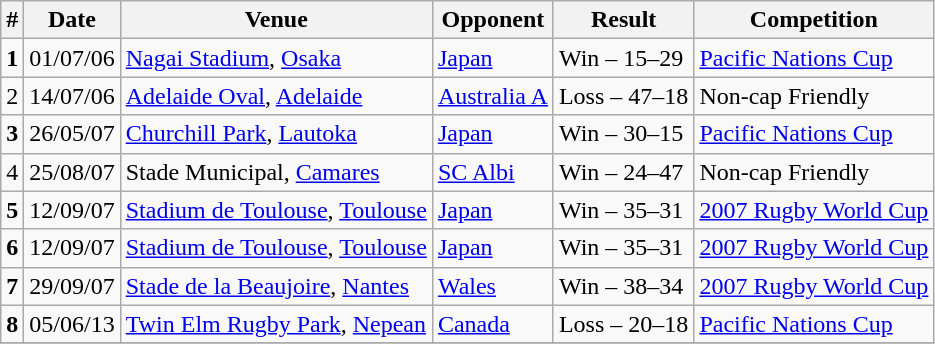<table class="wikitable">
<tr>
<th>#</th>
<th>Date</th>
<th>Venue</th>
<th>Opponent</th>
<th>Result</th>
<th>Competition</th>
</tr>
<tr>
<td><strong>1</strong></td>
<td>01/07/06</td>
<td><a href='#'>Nagai Stadium</a>, <a href='#'>Osaka</a></td>
<td><a href='#'>Japan</a></td>
<td>Win – 15–29</td>
<td><a href='#'>Pacific Nations Cup</a></td>
</tr>
<tr>
<td>2</td>
<td>14/07/06</td>
<td><a href='#'>Adelaide Oval</a>, <a href='#'>Adelaide</a></td>
<td><a href='#'>Australia A</a></td>
<td>Loss – 47–18</td>
<td>Non-cap Friendly</td>
</tr>
<tr>
<td><strong>3</strong></td>
<td>26/05/07</td>
<td><a href='#'>Churchill Park</a>, <a href='#'>Lautoka</a></td>
<td><a href='#'>Japan</a></td>
<td>Win – 30–15</td>
<td><a href='#'>Pacific Nations Cup</a></td>
</tr>
<tr>
<td>4</td>
<td>25/08/07</td>
<td>Stade Municipal, <a href='#'>Camares</a></td>
<td><a href='#'>SC Albi</a></td>
<td>Win – 24–47</td>
<td>Non-cap Friendly</td>
</tr>
<tr>
<td><strong>5</strong></td>
<td>12/09/07</td>
<td><a href='#'>Stadium de Toulouse</a>, <a href='#'>Toulouse</a></td>
<td><a href='#'>Japan</a></td>
<td>Win – 35–31</td>
<td><a href='#'>2007 Rugby World Cup</a></td>
</tr>
<tr>
<td><strong>6</strong></td>
<td>12/09/07</td>
<td><a href='#'>Stadium de Toulouse</a>, <a href='#'>Toulouse</a></td>
<td><a href='#'>Japan</a></td>
<td>Win – 35–31</td>
<td><a href='#'>2007 Rugby World Cup</a></td>
</tr>
<tr>
<td><strong>7</strong></td>
<td>29/09/07</td>
<td><a href='#'>Stade de la Beaujoire</a>, <a href='#'>Nantes</a></td>
<td><a href='#'>Wales</a></td>
<td>Win – 38–34</td>
<td><a href='#'>2007 Rugby World Cup</a></td>
</tr>
<tr>
<td><strong>8</strong></td>
<td>05/06/13</td>
<td><a href='#'>Twin Elm Rugby Park</a>, <a href='#'>Nepean</a></td>
<td><a href='#'>Canada</a></td>
<td>Loss – 20–18</td>
<td><a href='#'>Pacific Nations Cup</a></td>
</tr>
<tr>
</tr>
</table>
